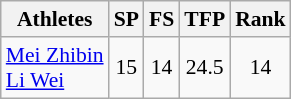<table class="wikitable" border="1" style="font-size:90%">
<tr>
<th>Athletes</th>
<th>SP</th>
<th>FS</th>
<th>TFP</th>
<th>Rank</th>
</tr>
<tr align=center>
<td align=left><a href='#'>Mei Zhibin</a><br><a href='#'>Li Wei</a></td>
<td>15</td>
<td>14</td>
<td>24.5</td>
<td>14</td>
</tr>
</table>
